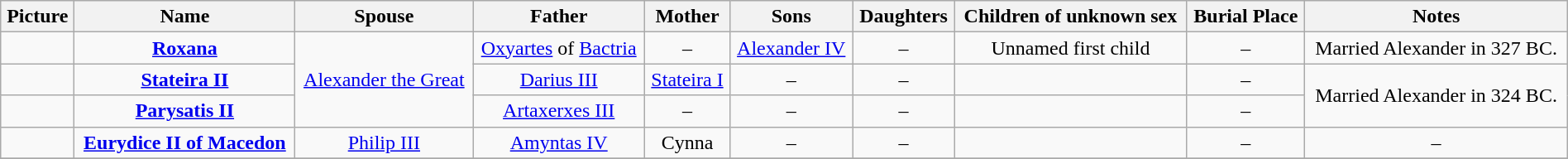<table width=100% class="wikitable" style="text-align:center;">
<tr>
<th>Picture</th>
<th>Name</th>
<th>Spouse</th>
<th>Father</th>
<th>Mother</th>
<th>Sons</th>
<th>Daughters</th>
<th>Children of unknown sex</th>
<th>Burial Place</th>
<th>Notes</th>
</tr>
<tr>
<td></td>
<td><strong><a href='#'>Roxana</a></strong></td>
<td rowspan=3><a href='#'>Alexander the Great</a></td>
<td><a href='#'>Oxyartes</a> of <a href='#'>Bactria</a></td>
<td>–</td>
<td><a href='#'>Alexander IV</a></td>
<td>–</td>
<td>Unnamed first child</td>
<td>–</td>
<td>Married Alexander in 327 BC.</td>
</tr>
<tr>
<td></td>
<td><strong><a href='#'>Stateira II</a></strong></td>
<td><a href='#'>Darius III</a></td>
<td><a href='#'>Stateira I</a></td>
<td>–</td>
<td>–</td>
<td></td>
<td>–</td>
<td rowspan=2>Married Alexander in 324 BC.</td>
</tr>
<tr>
<td></td>
<td><strong><a href='#'>Parysatis II</a></strong></td>
<td><a href='#'>Artaxerxes III</a></td>
<td>–</td>
<td>–</td>
<td>–</td>
<td></td>
<td>–</td>
</tr>
<tr>
<td></td>
<td><strong><a href='#'>Eurydice II of Macedon</a></strong></td>
<td><a href='#'>Philip III</a></td>
<td><a href='#'>Amyntas IV</a></td>
<td>Cynna</td>
<td>–</td>
<td>–</td>
<td></td>
<td>–</td>
<td>–</td>
</tr>
<tr>
</tr>
</table>
